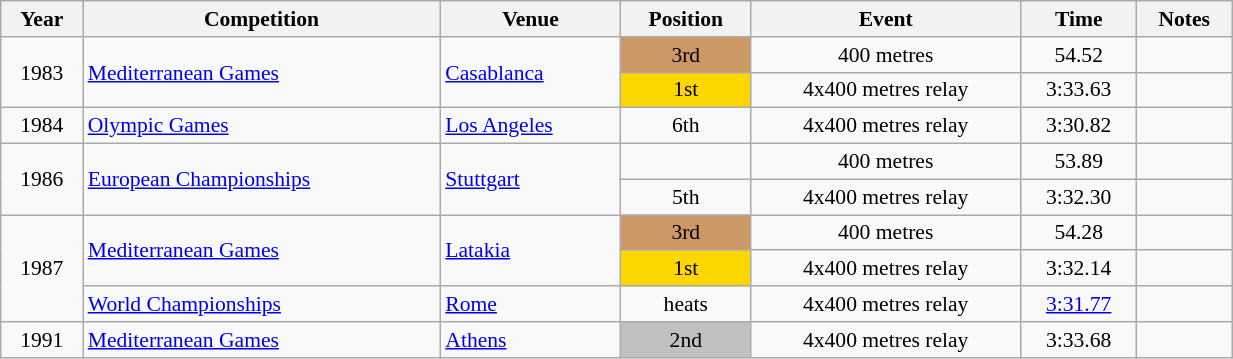<table class="wikitable" width=65% style="font-size:90%; text-align:center;">
<tr>
<th>Year</th>
<th>Competition</th>
<th>Venue</th>
<th>Position</th>
<th>Event</th>
<th>Time</th>
<th>Notes</th>
</tr>
<tr>
<td rowspan=2>1983</td>
<td rowspan=2 align=left><a href='#'>Mediterranean Games</a></td>
<td rowspan=2 align=left> <a href='#'>Casablanca</a></td>
<td bgcolor=cc9966>3rd</td>
<td>400 metres</td>
<td>54.52</td>
<td></td>
</tr>
<tr>
<td bgcolor=gold>1st</td>
<td>4x400 metres relay</td>
<td>3:33.63</td>
<td></td>
</tr>
<tr>
<td>1984</td>
<td align=left><a href='#'>Olympic Games</a></td>
<td align=left> <a href='#'>Los Angeles</a></td>
<td>6th</td>
<td>4x400 metres relay</td>
<td>3:30.82</td>
<td></td>
</tr>
<tr>
<td rowspan=2>1986</td>
<td rowspan=2 align=left><a href='#'>European Championships</a></td>
<td rowspan=2 align=left> <a href='#'>Stuttgart</a></td>
<td></td>
<td>400 metres</td>
<td>53.89</td>
<td></td>
</tr>
<tr>
<td>5th</td>
<td>4x400 metres relay</td>
<td>3:32.30</td>
<td></td>
</tr>
<tr>
<td rowspan=3>1987</td>
<td rowspan=2 align=left><a href='#'>Mediterranean Games</a></td>
<td rowspan=2 align=left> <a href='#'>Latakia</a></td>
<td bgcolor=cc9966>3rd</td>
<td>400 metres</td>
<td>54.28</td>
<td></td>
</tr>
<tr>
<td bgcolor=gold>1st</td>
<td>4x400 metres relay</td>
<td>3:32.14</td>
<td></td>
</tr>
<tr>
<td align=left><a href='#'>World Championships</a></td>
<td align=left> <a href='#'>Rome</a></td>
<td>heats</td>
<td>4x400 metres relay</td>
<td><a href='#'>3:31.77</a></td>
<td></td>
</tr>
<tr>
<td rowspan=1>1991</td>
<td rowspan=1 align=left><a href='#'>Mediterranean Games</a></td>
<td rowspan=1 align=left> <a href='#'>Athens</a></td>
<td bgcolor=silver>2nd</td>
<td>4x400 metres relay</td>
<td>3:33.68</td>
<td></td>
</tr>
</table>
